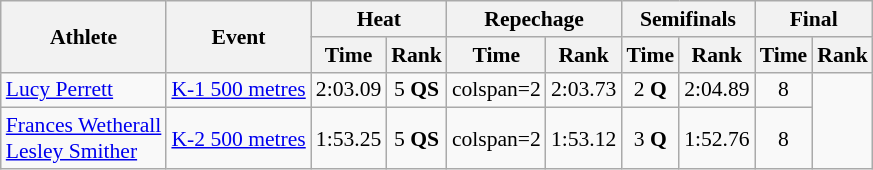<table class="wikitable" style="font-size:90%;">
<tr>
<th rowspan=2>Athlete</th>
<th rowspan=2>Event</th>
<th colspan=2>Heat</th>
<th colspan=2>Repechage</th>
<th colspan=2>Semifinals</th>
<th colspan=2>Final</th>
</tr>
<tr>
<th>Time</th>
<th>Rank</th>
<th>Time</th>
<th>Rank</th>
<th>Time</th>
<th>Rank</th>
<th>Time</th>
<th>Rank</th>
</tr>
<tr align=center>
<td align=left><a href='#'>Lucy Perrett</a></td>
<td align=left><a href='#'>K-1 500 metres</a></td>
<td>2:03.09</td>
<td>5 <strong>QS</strong></td>
<td>colspan=2</td>
<td>2:03.73</td>
<td>2 <strong>Q</strong></td>
<td>2:04.89</td>
<td>8</td>
</tr>
<tr align=center>
<td align=left><a href='#'>Frances Wetherall</a><br><a href='#'>Lesley Smither</a></td>
<td align=left><a href='#'>K-2 500 metres</a></td>
<td>1:53.25</td>
<td>5 <strong>QS</strong></td>
<td>colspan=2</td>
<td>1:53.12</td>
<td>3 <strong>Q</strong></td>
<td>1:52.76</td>
<td>8</td>
</tr>
</table>
